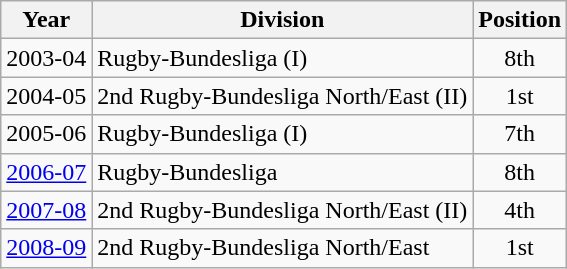<table class="wikitable">
<tr>
<th>Year</th>
<th>Division</th>
<th>Position</th>
</tr>
<tr align="center">
<td>2003-04</td>
<td align="left">Rugby-Bundesliga (I)</td>
<td>8th </td>
</tr>
<tr align="center">
<td>2004-05</td>
<td align="left">2nd Rugby-Bundesliga North/East (II)</td>
<td>1st </td>
</tr>
<tr align="center">
<td>2005-06</td>
<td align="left">Rugby-Bundesliga (I)</td>
<td>7th</td>
</tr>
<tr align="center">
<td><a href='#'>2006-07</a></td>
<td align="left">Rugby-Bundesliga</td>
<td>8th </td>
</tr>
<tr align="center">
<td><a href='#'>2007-08</a></td>
<td align="left">2nd Rugby-Bundesliga North/East (II)</td>
<td>4th</td>
</tr>
<tr align="center">
<td><a href='#'>2008-09</a></td>
<td align="left">2nd Rugby-Bundesliga North/East</td>
<td>1st </td>
</tr>
</table>
